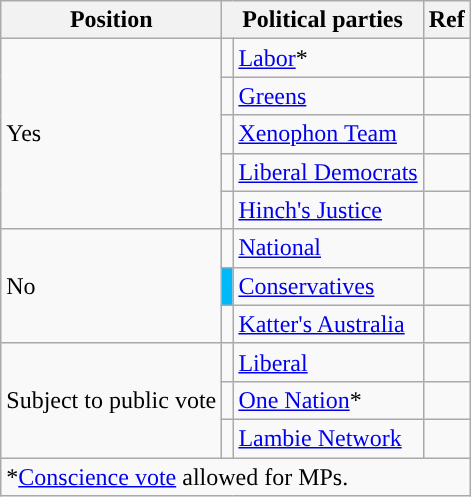<table class="wikitable">
<tr>
<th>Position</th>
<th colspan=2>Political parties</th>
<th>Ref</th>
</tr>
<tr>
<td rowspan="5">Yes</td>
<td style="background-color: "></td>
<td><a href='#'>Labor</a>*</td>
<td></td>
</tr>
<tr>
<td style="background-color: "></td>
<td><a href='#'>Greens</a></td>
<td></td>
</tr>
<tr>
<td style="background-color: "></td>
<td><a href='#'>Xenophon Team</a></td>
<td></td>
</tr>
<tr>
<td style="background-color: "></td>
<td><a href='#'>Liberal Democrats</a></td>
<td></td>
</tr>
<tr>
<td style="background-color: "></td>
<td><a href='#'>Hinch's Justice</a></td>
<td></td>
</tr>
<tr>
<td rowspan="3">No</td>
<td style="background-color: "></td>
<td><a href='#'>National</a></td>
<td></td>
</tr>
<tr>
<td style="background:#00b9fb;"></td>
<td><a href='#'>Conservatives</a></td>
<td></td>
</tr>
<tr>
<td style="background-color: "></td>
<td><a href='#'>Katter's Australia</a></td>
<td></td>
</tr>
<tr>
<td rowspan="3">Subject to public vote</td>
<td style="background-color: "></td>
<td><a href='#'>Liberal</a></td>
<td></td>
</tr>
<tr>
<td style="background-color: "></td>
<td><a href='#'>One Nation</a>*</td>
<td></td>
</tr>
<tr>
<td style="background-color: "></td>
<td><a href='#'>Lambie Network</a></td>
<td></td>
</tr>
<tr>
<td colspan="4">*<a href='#'>Conscience vote</a> allowed for MPs.</td>
</tr>
</table>
